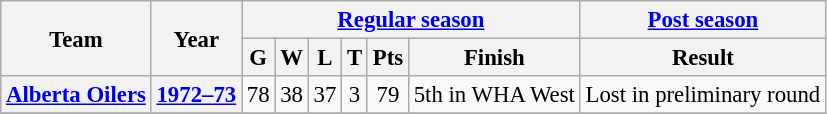<table class="wikitable" style="font-size: 95%; text-align:center;">
<tr>
<th rowspan="2">Team</th>
<th rowspan="2">Year</th>
<th colspan="6"><a href='#'>Regular season</a></th>
<th colspan="1"><a href='#'>Post season</a></th>
</tr>
<tr>
<th>G</th>
<th>W</th>
<th>L</th>
<th>T</th>
<th>Pts</th>
<th>Finish</th>
<th>Result</th>
</tr>
<tr>
<th><a href='#'>Alberta Oilers</a></th>
<th><a href='#'>1972–73</a></th>
<td>78</td>
<td>38</td>
<td>37</td>
<td>3</td>
<td>79</td>
<td>5th in WHA West</td>
<td>Lost in preliminary round</td>
</tr>
<tr>
</tr>
</table>
